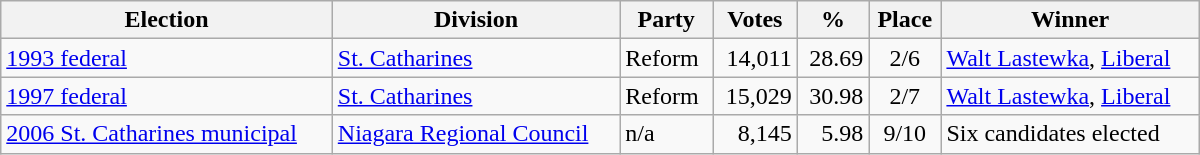<table class="wikitable" width="800">
<tr>
<th align="left">Election</th>
<th align="left">Division</th>
<th align="left">Party</th>
<th align="right">Votes</th>
<th align="right">%</th>
<th align="center">Place</th>
<th align="center">Winner</th>
</tr>
<tr>
<td align="left"><a href='#'>1993 federal</a></td>
<td align="left"><a href='#'>St. Catharines</a></td>
<td align="left">Reform</td>
<td align="right">14,011</td>
<td align="right">28.69</td>
<td align="center">2/6</td>
<td align="left"><a href='#'>Walt Lastewka</a>, <a href='#'>Liberal</a></td>
</tr>
<tr>
<td align="left"><a href='#'>1997 federal</a></td>
<td align="left"><a href='#'>St. Catharines</a></td>
<td align="left">Reform</td>
<td align="right">15,029</td>
<td align="right">30.98</td>
<td align="center">2/7</td>
<td align="left"><a href='#'>Walt Lastewka</a>, <a href='#'>Liberal</a></td>
</tr>
<tr>
<td align="left"><a href='#'>2006 St. Catharines municipal</a></td>
<td align="left"><a href='#'>Niagara Regional Council</a></td>
<td align="left">n/a</td>
<td align="right">8,145</td>
<td align="right">5.98</td>
<td align="center">9/10</td>
<td align="left">Six candidates elected</td>
</tr>
</table>
